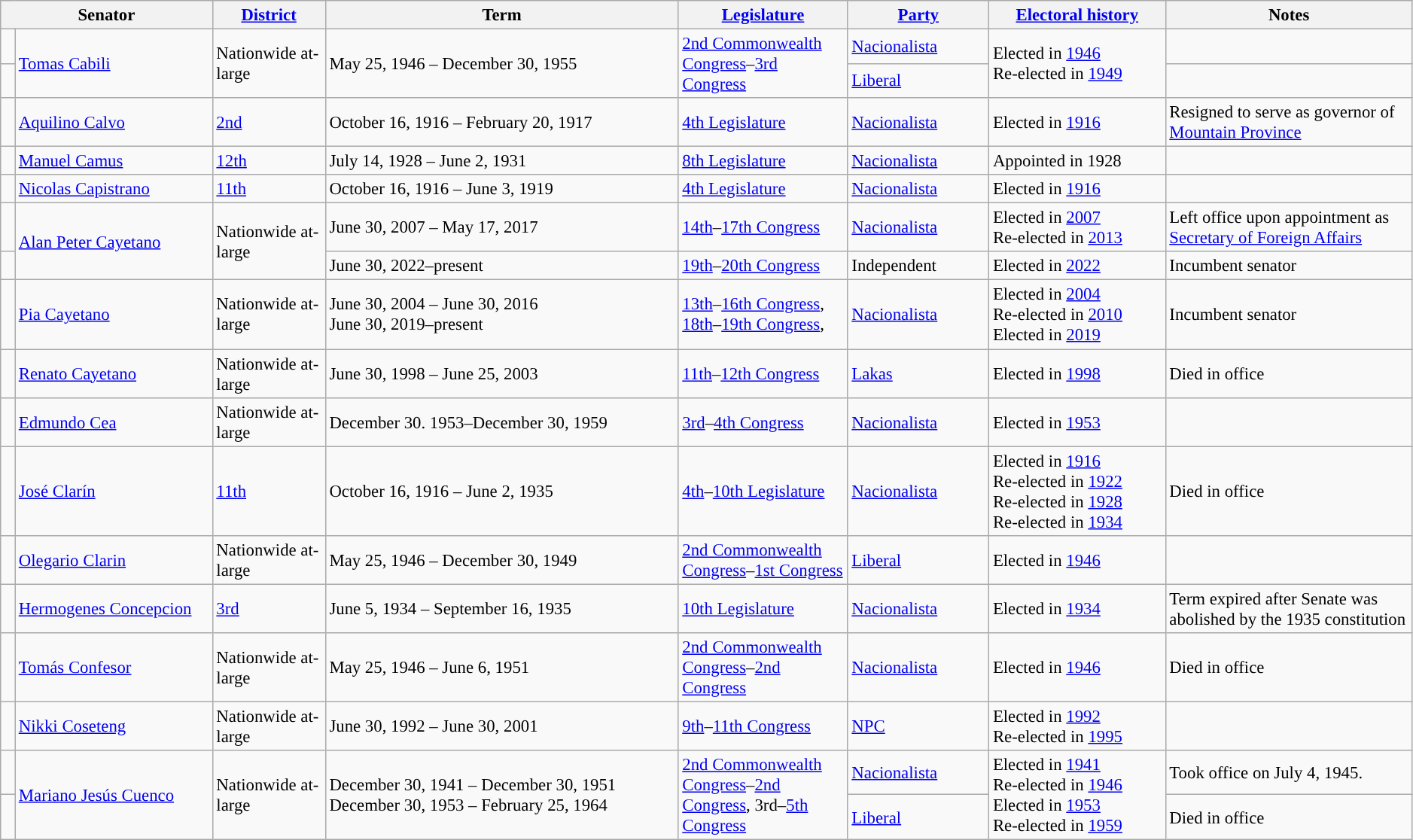<table class="wikitable" style="font-size:95%" width=99%>
<tr>
<th width=15% colspan="2">Senator</th>
<th width=8%><a href='#'>District</a></th>
<th width=25%>Term</th>
<th width=12%><a href='#'>Legislature</a></th>
<th width=10%><a href='#'>Party</a></th>
<th width=12.5%><a href='#'>Electoral history</a></th>
<th width=17.5%>Notes</th>
</tr>
<tr>
<td width=1% style="background-color:"></td>
<td rowspan="2"><a href='#'>Tomas Cabili</a></td>
<td rowspan="2">Nationwide at-large</td>
<td rowspan="2">May 25, 1946 – December 30, 1955</td>
<td rowspan="2"><a href='#'>2nd Commonwealth Congress</a>–<a href='#'>3rd Congress</a></td>
<td><a href='#'>Nacionalista</a></td>
<td rowspan="2">Elected in <a href='#'>1946</a><br>Re-elected in <a href='#'>1949</a></td>
<td></td>
</tr>
<tr>
<td style="background-color:"></td>
<td><a href='#'>Liberal</a></td>
<td></td>
</tr>
<tr>
<td style="background-color:"></td>
<td><a href='#'>Aquilino Calvo</a></td>
<td><a href='#'>2nd</a></td>
<td>October 16, 1916 – February 20, 1917</td>
<td><a href='#'>4th Legislature</a></td>
<td><a href='#'>Nacionalista</a></td>
<td>Elected in <a href='#'>1916</a></td>
<td>Resigned to serve as governor of <a href='#'>Mountain Province</a></td>
</tr>
<tr>
<td style="background-color:"></td>
<td><a href='#'>Manuel Camus</a></td>
<td><a href='#'>12th</a></td>
<td>July 14, 1928 – June 2, 1931</td>
<td><a href='#'>8th Legislature</a></td>
<td><a href='#'>Nacionalista</a></td>
<td>Appointed in 1928</td>
<td></td>
</tr>
<tr>
<td style="background-color:"></td>
<td><a href='#'>Nicolas Capistrano</a></td>
<td><a href='#'>11th</a></td>
<td>October 16, 1916 – June 3, 1919</td>
<td><a href='#'>4th Legislature</a></td>
<td><a href='#'>Nacionalista</a></td>
<td>Elected in <a href='#'>1916</a></td>
<td></td>
</tr>
<tr>
<td style="background-color:"></td>
<td rowspan="2"><a href='#'>Alan Peter Cayetano</a></td>
<td rowspan="2">Nationwide at-large</td>
<td>June 30, 2007 – May 17, 2017</td>
<td><a href='#'>14th</a>–<a href='#'>17th Congress</a></td>
<td><a href='#'>Nacionalista</a></td>
<td>Elected in <a href='#'>2007</a><br>Re-elected in <a href='#'>2013</a></td>
<td>Left office upon appointment as <a href='#'>Secretary of Foreign Affairs</a></td>
</tr>
<tr>
<td style="background-color:"></td>
<td>June 30, 2022–present</td>
<td><a href='#'>19th</a>–<a href='#'>20th Congress</a></td>
<td>Independent</td>
<td>Elected in <a href='#'>2022</a></td>
<td>Incumbent senator</td>
</tr>
<tr>
<td style="background-color:"></td>
<td><a href='#'>Pia Cayetano</a></td>
<td>Nationwide at-large</td>
<td>June 30, 2004 – June 30, 2016<br>June 30, 2019–present</td>
<td><a href='#'>13th</a>–<a href='#'>16th Congress</a>, <a href='#'>18th</a>–<a href='#'>19th Congress</a>,</td>
<td><a href='#'>Nacionalista</a></td>
<td>Elected in <a href='#'>2004</a><br>Re-elected in <a href='#'>2010</a><br>Elected in <a href='#'>2019</a></td>
<td>Incumbent senator</td>
</tr>
<tr>
<td style="background-color:"></td>
<td><a href='#'>Renato Cayetano</a></td>
<td>Nationwide at-large</td>
<td>June 30, 1998 – June 25, 2003</td>
<td><a href='#'>11th</a>–<a href='#'>12th Congress</a></td>
<td><a href='#'>Lakas</a></td>
<td>Elected in <a href='#'>1998</a></td>
<td>Died in office</td>
</tr>
<tr>
<td style="background-color:"></td>
<td><a href='#'>Edmundo Cea</a></td>
<td>Nationwide at-large</td>
<td>December 30. 1953–December 30, 1959</td>
<td><a href='#'>3rd</a>–<a href='#'>4th Congress</a></td>
<td><a href='#'>Nacionalista</a></td>
<td>Elected in <a href='#'>1953</a></td>
<td></td>
</tr>
<tr>
<td style="background-color:"></td>
<td><a href='#'>José Clarín</a></td>
<td><a href='#'>11th</a></td>
<td>October 16, 1916 – June 2, 1935</td>
<td><a href='#'>4th</a>–<a href='#'>10th Legislature</a></td>
<td><a href='#'>Nacionalista</a></td>
<td>Elected in <a href='#'>1916</a><br>Re-elected in <a href='#'>1922</a><br>Re-elected in <a href='#'>1928</a><br>Re-elected in <a href='#'>1934</a></td>
<td>Died in office</td>
</tr>
<tr>
<td style="background-color:"></td>
<td><a href='#'>Olegario Clarin</a></td>
<td>Nationwide at-large</td>
<td>May 25, 1946 – December 30, 1949</td>
<td><a href='#'>2nd Commonwealth Congress</a>–<a href='#'>1st Congress</a></td>
<td><a href='#'>Liberal</a></td>
<td>Elected in <a href='#'>1946</a></td>
<td></td>
</tr>
<tr>
<td style="background-color:"></td>
<td><a href='#'>Hermogenes Concepcion</a></td>
<td><a href='#'>3rd</a></td>
<td>June 5, 1934 – September 16, 1935</td>
<td><a href='#'>10th Legislature</a></td>
<td><a href='#'>Nacionalista</a></td>
<td>Elected in <a href='#'>1934</a></td>
<td>Term expired after Senate was abolished by the 1935 constitution</td>
</tr>
<tr>
<td style="background-color:"></td>
<td><a href='#'>Tomás Confesor</a></td>
<td>Nationwide at-large</td>
<td>May 25, 1946 – June 6, 1951</td>
<td><a href='#'>2nd Commonwealth Congress</a>–<a href='#'>2nd Congress</a></td>
<td><a href='#'>Nacionalista</a></td>
<td>Elected in <a href='#'>1946</a></td>
<td>Died in office</td>
</tr>
<tr>
<td style="background-color:"></td>
<td><a href='#'>Nikki Coseteng</a></td>
<td>Nationwide at-large</td>
<td>June 30, 1992 – June 30, 2001</td>
<td><a href='#'>9th</a>–<a href='#'>11th Congress</a></td>
<td><a href='#'>NPC</a></td>
<td>Elected in <a href='#'>1992</a><br>Re-elected in <a href='#'>1995</a></td>
<td></td>
</tr>
<tr>
<td style="background-color:"></td>
<td rowspan="2"><a href='#'>Mariano Jesús Cuenco</a></td>
<td rowspan="2">Nationwide at-large</td>
<td rowspan="2">December 30, 1941 – December 30, 1951<br>December 30, 1953 – February 25, 1964</td>
<td rowspan="2"><a href='#'>2nd Commonwealth Congress</a>–<a href='#'>2nd Congress</a>, 3rd–<a href='#'>5th Congress</a></td>
<td><a href='#'>Nacionalista</a></td>
<td rowspan="2">Elected in <a href='#'>1941</a><br>Re-elected in <a href='#'>1946</a><br>Elected in <a href='#'>1953</a><br>Re-elected in <a href='#'>1959</a></td>
<td>Took office on July 4, 1945.</td>
</tr>
<tr>
<td style="background-color:"></td>
<td><a href='#'>Liberal</a></td>
<td>Died in office</td>
</tr>
</table>
